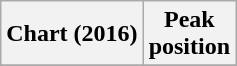<table class="wikitable plainrowheaders" style="text-align:center">
<tr>
<th scope="col">Chart (2016)</th>
<th scope="col">Peak<br>position</th>
</tr>
<tr>
</tr>
</table>
